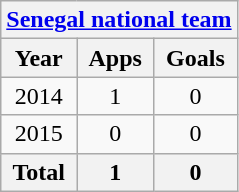<table class="wikitable" style="text-align:center">
<tr>
<th colspan=4><a href='#'>Senegal national team</a></th>
</tr>
<tr>
<th>Year</th>
<th>Apps</th>
<th>Goals</th>
</tr>
<tr>
<td>2014</td>
<td>1</td>
<td>0</td>
</tr>
<tr>
<td>2015</td>
<td>0</td>
<td>0</td>
</tr>
<tr>
<th>Total</th>
<th>1</th>
<th>0</th>
</tr>
</table>
